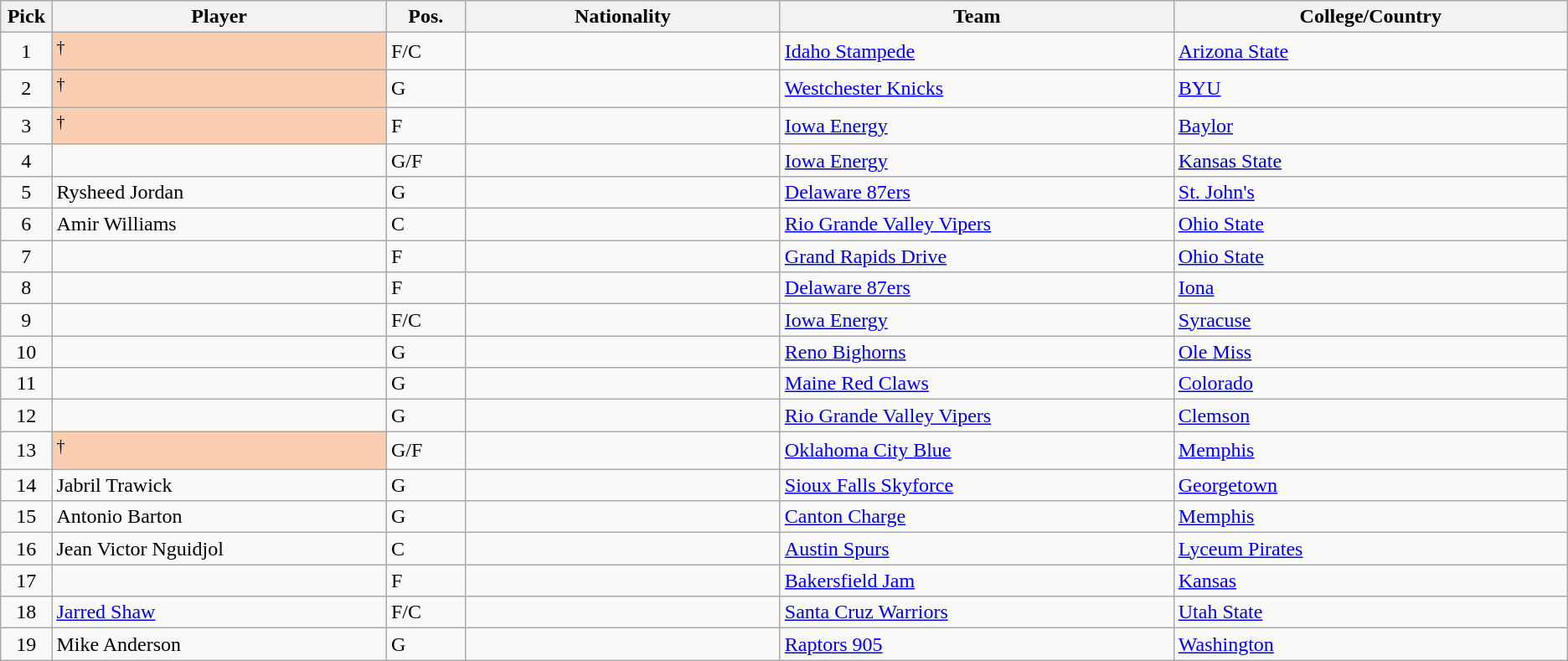<table class="wikitable sortable">
<tr>
<th width="1%">Pick</th>
<th width="17%">Player</th>
<th width="4%">Pos.</th>
<th width="16%">Nationality</th>
<th width="20%" class="unsortable">Team</th>
<th width="20%">College/Country</th>
</tr>
<tr>
<td align=center>1</td>
<td style="background-color:#FBCEB1"><sup>†</sup></td>
<td>F/C</td>
<td></td>
<td><a href='#'>Idaho Stampede</a></td>
<td><a href='#'>Arizona State</a></td>
</tr>
<tr>
<td align=center>2</td>
<td style="background-color:#FBCEB1"><sup>†</sup></td>
<td>G</td>
<td></td>
<td><a href='#'>Westchester Knicks</a></td>
<td><a href='#'>BYU</a></td>
</tr>
<tr>
<td align=center>3</td>
<td style="background-color:#FBCEB1"><sup>†</sup></td>
<td>F</td>
<td></td>
<td><a href='#'>Iowa Energy</a></td>
<td><a href='#'>Baylor</a></td>
</tr>
<tr>
<td align=center>4</td>
<td></td>
<td>G/F</td>
<td></td>
<td><a href='#'>Iowa Energy</a></td>
<td><a href='#'>Kansas State</a></td>
</tr>
<tr>
<td align=center>5</td>
<td>Rysheed Jordan</td>
<td>G</td>
<td></td>
<td><a href='#'>Delaware 87ers</a></td>
<td><a href='#'>St. John's</a></td>
</tr>
<tr>
<td align=center>6</td>
<td>Amir Williams</td>
<td>C</td>
<td></td>
<td><a href='#'>Rio Grande Valley Vipers</a></td>
<td><a href='#'>Ohio State</a></td>
</tr>
<tr>
<td align=center>7</td>
<td></td>
<td>F</td>
<td></td>
<td><a href='#'>Grand Rapids Drive</a></td>
<td><a href='#'>Ohio State</a></td>
</tr>
<tr>
<td align=center>8</td>
<td></td>
<td>F</td>
<td></td>
<td><a href='#'>Delaware 87ers</a></td>
<td><a href='#'>Iona</a></td>
</tr>
<tr>
<td align=center>9</td>
<td></td>
<td>F/C</td>
<td></td>
<td><a href='#'>Iowa Energy</a></td>
<td><a href='#'>Syracuse</a></td>
</tr>
<tr>
<td align=center>10</td>
<td></td>
<td>G</td>
<td></td>
<td><a href='#'>Reno Bighorns</a></td>
<td><a href='#'>Ole Miss</a></td>
</tr>
<tr>
<td align=center>11</td>
<td></td>
<td>G</td>
<td></td>
<td><a href='#'>Maine Red Claws</a></td>
<td><a href='#'>Colorado</a></td>
</tr>
<tr>
<td align=center>12</td>
<td></td>
<td>G</td>
<td></td>
<td><a href='#'>Rio Grande Valley Vipers</a></td>
<td><a href='#'>Clemson</a></td>
</tr>
<tr>
<td align=center>13</td>
<td style="background-color:#FBCEB1"><sup>†</sup></td>
<td>G/F</td>
<td></td>
<td><a href='#'>Oklahoma City Blue</a></td>
<td><a href='#'>Memphis</a></td>
</tr>
<tr>
<td align=center>14</td>
<td>Jabril Trawick</td>
<td>G</td>
<td></td>
<td><a href='#'>Sioux Falls Skyforce</a></td>
<td><a href='#'>Georgetown</a></td>
</tr>
<tr>
<td align=center>15</td>
<td>Antonio Barton</td>
<td>G</td>
<td></td>
<td><a href='#'>Canton Charge</a></td>
<td><a href='#'>Memphis</a></td>
</tr>
<tr>
<td align=center>16</td>
<td>Jean Victor Nguidjol</td>
<td>C</td>
<td></td>
<td><a href='#'>Austin Spurs</a></td>
<td><a href='#'>Lyceum Pirates</a></td>
</tr>
<tr>
<td align=center>17</td>
<td></td>
<td>F</td>
<td></td>
<td><a href='#'>Bakersfield Jam</a></td>
<td><a href='#'>Kansas</a></td>
</tr>
<tr>
<td align=center>18</td>
<td><a href='#'>Jarred Shaw</a></td>
<td>F/C</td>
<td></td>
<td><a href='#'>Santa Cruz Warriors</a></td>
<td><a href='#'>Utah State</a></td>
</tr>
<tr>
<td align=center>19</td>
<td>Mike Anderson</td>
<td>G</td>
<td></td>
<td><a href='#'>Raptors 905</a></td>
<td><a href='#'>Washington</a></td>
</tr>
</table>
